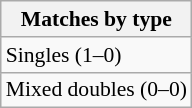<table class="wikitable" style=font-size:90%>
<tr>
<th>Matches by type</th>
</tr>
<tr>
<td>Singles (1–0)</td>
</tr>
<tr>
<td>Mixed doubles (0–0)</td>
</tr>
</table>
